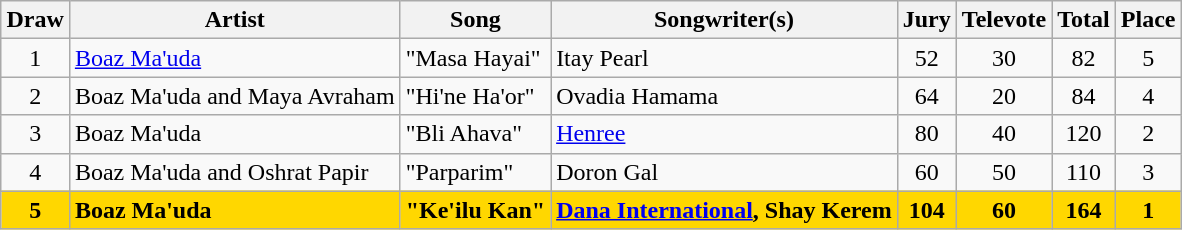<table class="sortable wikitable" style="margin: 1em auto 1em auto; text-align:center">
<tr>
<th>Draw</th>
<th>Artist</th>
<th>Song</th>
<th class="unsortable">Songwriter(s)</th>
<th>Jury</th>
<th>Televote</th>
<th>Total</th>
<th>Place</th>
</tr>
<tr>
<td>1</td>
<td align="left"><a href='#'>Boaz Ma'uda</a></td>
<td align="left">"Masa Hayai" </td>
<td align="left">Itay Pearl</td>
<td>52</td>
<td>30</td>
<td>82</td>
<td>5</td>
</tr>
<tr>
<td>2</td>
<td align="left">Boaz Ma'uda and Maya Avraham</td>
<td align="left">"Hi'ne Ha'or" </td>
<td align="left">Ovadia Hamama</td>
<td>64</td>
<td>20</td>
<td>84</td>
<td>4</td>
</tr>
<tr>
<td>3</td>
<td align="left">Boaz Ma'uda</td>
<td align="left">"Bli Ahava" </td>
<td align="left"><a href='#'>Henree</a></td>
<td>80</td>
<td>40</td>
<td>120</td>
<td>2</td>
</tr>
<tr>
<td>4</td>
<td align="left">Boaz Ma'uda and Oshrat Papir</td>
<td align="left">"Parparim" </td>
<td align="left">Doron Gal</td>
<td>60</td>
<td>50</td>
<td>110</td>
<td>3</td>
</tr>
<tr style="font-weight:bold; background:gold;">
<td>5</td>
<td align="left">Boaz Ma'uda</td>
<td align="left">"Ke'ilu Kan" </td>
<td align="left"><a href='#'>Dana International</a>, Shay Kerem</td>
<td>104</td>
<td>60</td>
<td>164</td>
<td>1</td>
</tr>
</table>
